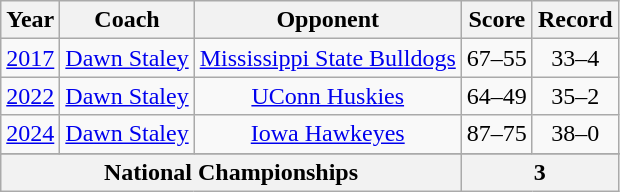<table class="wikitable">
<tr>
<th bgcolor="#004834">Year</th>
<th bgcolor="#004834">Coach</th>
<th bgcolor="#004834">Opponent</th>
<th bgcolor="#004834">Score</th>
<th bgcolor="#004834">Record</th>
</tr>
<tr align="center">
<td><a href='#'>2017</a></td>
<td><a href='#'>Dawn Staley</a></td>
<td><a href='#'>Mississippi State Bulldogs</a></td>
<td>67–55</td>
<td>33–4</td>
</tr>
<tr align="center">
<td><a href='#'>2022</a></td>
<td><a href='#'>Dawn Staley</a></td>
<td><a href='#'>UConn Huskies</a></td>
<td>64–49</td>
<td>35–2</td>
</tr>
<tr align="center">
<td><a href='#'>2024</a></td>
<td><a href='#'>Dawn Staley</a></td>
<td><a href='#'>Iowa Hawkeyes</a></td>
<td>87–75</td>
<td>38–0</td>
</tr>
<tr align="center">
</tr>
<tr>
<th colspan=3>National Championships</th>
<th colspan=2>3</th>
</tr>
</table>
